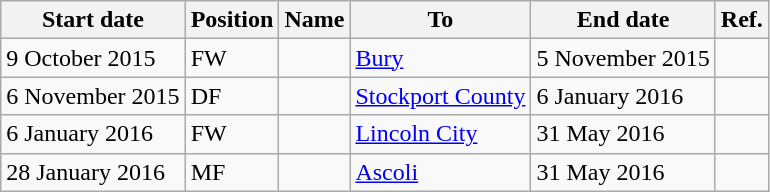<table class="wikitable sortable">
<tr>
<th>Start date</th>
<th>Position</th>
<th>Name</th>
<th>To</th>
<th>End date</th>
<th class=unsortable>Ref.</th>
</tr>
<tr>
<td>9 October 2015</td>
<td>FW</td>
<td></td>
<td><a href='#'>Bury</a></td>
<td>5 November 2015</td>
<td></td>
</tr>
<tr>
<td>6 November 2015</td>
<td>DF</td>
<td></td>
<td><a href='#'>Stockport County</a></td>
<td>6 January 2016</td>
<td></td>
</tr>
<tr>
<td>6 January 2016</td>
<td>FW</td>
<td></td>
<td><a href='#'>Lincoln City</a></td>
<td>31 May 2016</td>
<td></td>
</tr>
<tr>
<td>28 January 2016</td>
<td>MF</td>
<td></td>
<td><a href='#'>Ascoli</a></td>
<td>31 May 2016</td>
<td></td>
</tr>
</table>
